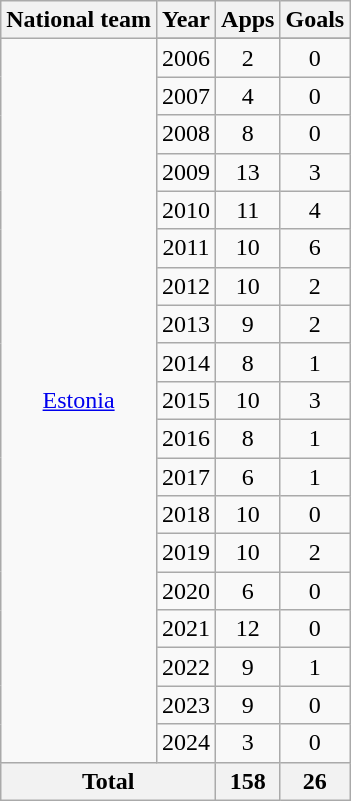<table class="wikitable" style="text-align:center">
<tr>
<th>National team</th>
<th>Year</th>
<th>Apps</th>
<th>Goals</th>
</tr>
<tr>
<td rowspan=20><a href='#'>Estonia</a></td>
</tr>
<tr>
<td>2006</td>
<td>2</td>
<td>0</td>
</tr>
<tr>
<td>2007</td>
<td>4</td>
<td>0</td>
</tr>
<tr>
<td>2008</td>
<td>8</td>
<td>0</td>
</tr>
<tr>
<td>2009</td>
<td>13</td>
<td>3</td>
</tr>
<tr>
<td>2010</td>
<td>11</td>
<td>4</td>
</tr>
<tr>
<td>2011</td>
<td>10</td>
<td>6</td>
</tr>
<tr>
<td>2012</td>
<td>10</td>
<td>2</td>
</tr>
<tr>
<td>2013</td>
<td>9</td>
<td>2</td>
</tr>
<tr>
<td>2014</td>
<td>8</td>
<td>1</td>
</tr>
<tr>
<td>2015</td>
<td>10</td>
<td>3</td>
</tr>
<tr>
<td>2016</td>
<td>8</td>
<td>1</td>
</tr>
<tr>
<td>2017</td>
<td>6</td>
<td>1</td>
</tr>
<tr>
<td>2018</td>
<td>10</td>
<td>0</td>
</tr>
<tr>
<td>2019</td>
<td>10</td>
<td>2</td>
</tr>
<tr>
<td>2020</td>
<td>6</td>
<td>0</td>
</tr>
<tr>
<td>2021</td>
<td>12</td>
<td>0</td>
</tr>
<tr>
<td>2022</td>
<td>9</td>
<td>1</td>
</tr>
<tr>
<td>2023</td>
<td>9</td>
<td>0</td>
</tr>
<tr>
<td>2024</td>
<td>3</td>
<td>0</td>
</tr>
<tr>
<th colspan=2>Total</th>
<th>158</th>
<th>26</th>
</tr>
</table>
